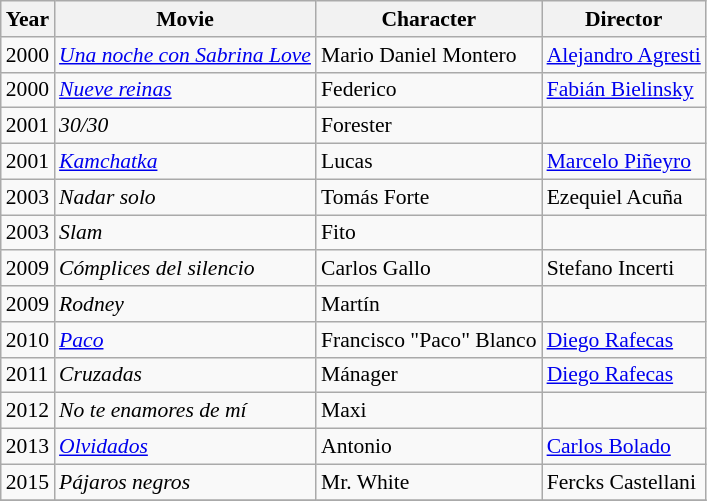<table class="wikitable" style="font-size: 90%;">
<tr>
<th>Year</th>
<th>Movie</th>
<th>Character</th>
<th>Director</th>
</tr>
<tr>
<td>2000</td>
<td><em><a href='#'>Una noche con Sabrina Love</a></em></td>
<td>Mario Daniel Montero</td>
<td><a href='#'>Alejandro Agresti</a></td>
</tr>
<tr>
<td>2000</td>
<td><em><a href='#'>Nueve reinas</a></em></td>
<td>Federico</td>
<td><a href='#'>Fabián Bielinsky</a></td>
</tr>
<tr>
<td>2001</td>
<td><em>30/30</em></td>
<td>Forester</td>
<td></td>
</tr>
<tr>
<td>2001</td>
<td><em><a href='#'>Kamchatka</a></em></td>
<td>Lucas</td>
<td><a href='#'>Marcelo Piñeyro</a></td>
</tr>
<tr>
<td>2003</td>
<td><em>Nadar solo</em></td>
<td>Tomás Forte</td>
<td>Ezequiel Acuña</td>
</tr>
<tr>
<td>2003</td>
<td><em>Slam</em></td>
<td>Fito</td>
<td></td>
</tr>
<tr>
<td>2009</td>
<td><em>Cómplices del silencio</em></td>
<td>Carlos Gallo</td>
<td>Stefano Incerti</td>
</tr>
<tr>
<td>2009</td>
<td><em>Rodney</em></td>
<td>Martín</td>
<td></td>
</tr>
<tr>
<td>2010</td>
<td><em><a href='#'>Paco</a></em></td>
<td>Francisco "Paco" Blanco</td>
<td><a href='#'>Diego Rafecas</a></td>
</tr>
<tr>
<td>2011</td>
<td><em>Cruzadas</em></td>
<td>Mánager</td>
<td><a href='#'>Diego Rafecas</a></td>
</tr>
<tr>
<td>2012</td>
<td><em>No te enamores de mí</em></td>
<td>Maxi</td>
<td></td>
</tr>
<tr>
<td>2013</td>
<td><em><a href='#'>Olvidados</a></em></td>
<td>Antonio</td>
<td><a href='#'>Carlos Bolado</a></td>
</tr>
<tr>
<td>2015</td>
<td><em>Pájaros negros</em></td>
<td>Mr. White</td>
<td>Fercks Castellani</td>
</tr>
<tr>
</tr>
</table>
